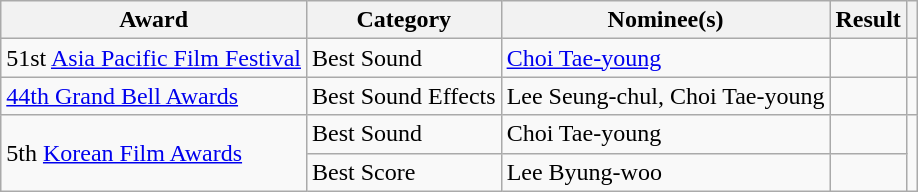<table class="wikitable">
<tr>
<th>Award</th>
<th>Category</th>
<th>Nominee(s)</th>
<th>Result</th>
<th></th>
</tr>
<tr>
<td>51st <a href='#'>Asia Pacific Film Festival</a></td>
<td>Best Sound</td>
<td><a href='#'>Choi Tae-young</a></td>
<td></td>
<td></td>
</tr>
<tr>
<td><a href='#'>44th Grand Bell Awards</a></td>
<td>Best Sound Effects</td>
<td>Lee Seung-chul, Choi Tae-young</td>
<td></td>
<td></td>
</tr>
<tr>
<td rowspan="2">5th <a href='#'>Korean Film Awards</a></td>
<td>Best Sound</td>
<td>Choi Tae-young</td>
<td></td>
<td rowspan="2"></td>
</tr>
<tr>
<td>Best Score</td>
<td>Lee Byung-woo</td>
<td></td>
</tr>
</table>
